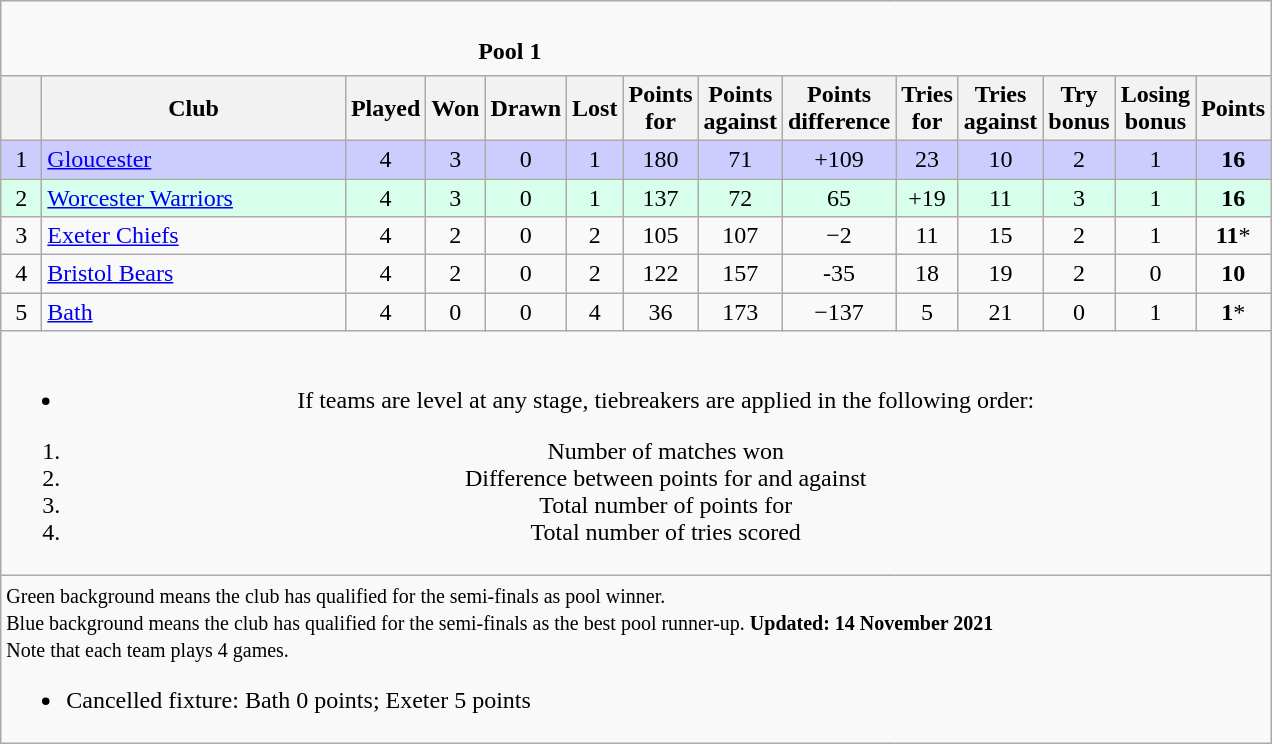<table class="wikitable" style="text-align: center;">
<tr>
<td colspan="15" cellpadding="0" cellspacing="0"><br><table border="0" width="80%" cellpadding="0" cellspacing="0">
<tr>
<td width=20% style="border:0px"></td>
<td style="border:0px"><strong>Pool 1</strong></td>
<td width=20% style="border:0px" align=right></td>
</tr>
</table>
</td>
</tr>
<tr>
<th bgcolor="#efefef" width="20"></th>
<th bgcolor="#efefef" width="195">Club</th>
<th bgcolor="#efefef" width="20">Played</th>
<th bgcolor="#efefef" width="20">Won</th>
<th bgcolor="#efefef" width="20">Drawn</th>
<th bgcolor="#efefef" width="20">Lost</th>
<th bgcolor="#efefef" width="20">Points for</th>
<th bgcolor="#efefef" width="20">Points against</th>
<th bgcolor="#efefef" width="20">Points difference</th>
<th bgcolor="#efefef" width="20">Tries for</th>
<th bgcolor="#efefef" width="20">Tries against</th>
<th bgcolor="#efefef" width="20">Try bonus</th>
<th bgcolor="#efefef" width="20">Losing bonus</th>
<th bgcolor="#efefef" width="20">Points</th>
</tr>
<tr bgcolor="#ccccff" align="center">
<td>1</td>
<td style="text-align:left;"><a href='#'>Gloucester</a></td>
<td>4</td>
<td>3</td>
<td>0</td>
<td>1</td>
<td>180</td>
<td>71</td>
<td>+109</td>
<td>23</td>
<td>10</td>
<td>2</td>
<td>1</td>
<td><strong>16</strong></td>
</tr>
<tr bgcolor="#d8ffeb" align="center">
<td>2</td>
<td style="text-align:left;"><a href='#'>Worcester Warriors</a></td>
<td>4</td>
<td>3</td>
<td>0</td>
<td>1</td>
<td>137</td>
<td>72</td>
<td>65</td>
<td>+19</td>
<td>11</td>
<td>3</td>
<td>1</td>
<td><strong>16</strong></td>
</tr>
<tr>
<td>3</td>
<td style="text-align:left;"><a href='#'>Exeter Chiefs</a></td>
<td>4</td>
<td>2</td>
<td>0</td>
<td>2</td>
<td>105</td>
<td>107</td>
<td>−2</td>
<td>11</td>
<td>15</td>
<td>2</td>
<td>1</td>
<td><strong>11</strong>*</td>
</tr>
<tr>
<td>4</td>
<td style="text-align:left;"><a href='#'>Bristol Bears</a></td>
<td>4</td>
<td>2</td>
<td>0</td>
<td>2</td>
<td>122</td>
<td>157</td>
<td>-35</td>
<td>18</td>
<td>19</td>
<td>2</td>
<td>0</td>
<td><strong>10</strong></td>
</tr>
<tr>
<td>5</td>
<td style="text-align:left;"><a href='#'>Bath</a></td>
<td>4</td>
<td>0</td>
<td>0</td>
<td>4</td>
<td>36</td>
<td>173</td>
<td>−137</td>
<td>5</td>
<td>21</td>
<td>0</td>
<td>1</td>
<td><strong>1</strong>*</td>
</tr>
<tr>
<td colspan="15"><br><ul><li>If teams are level at any stage, tiebreakers are applied in the following order:</li></ul><ol><li>Number of matches won</li><li>Difference between points for and against</li><li>Total number of points for</li><li>Total number of tries scored</li></ol></td>
</tr>
<tr | style="text-align:left;" |>
<td colspan="15" style="border:0px"><small><span>Green background</span> means the club has qualified for the semi-finals as pool winner.<br><span>Blue background</span> means the club has qualified for the semi-finals as the best pool runner-up. <strong>Updated: 14 November 2021</strong><br>Note that each team plays 4 games.</small><br><ul><li>Cancelled fixture: Bath 0 points; Exeter 5 points</li></ul></td>
</tr>
</table>
